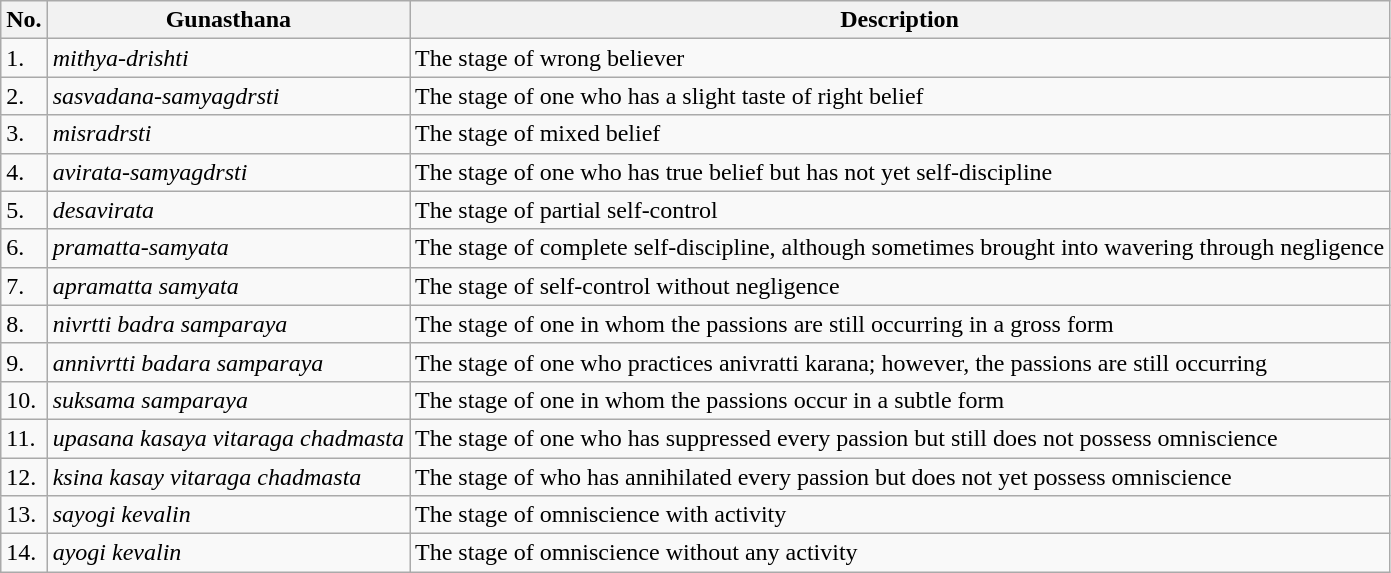<table class="wikitable sortable">
<tr>
<th>No.</th>
<th>Gunasthana</th>
<th>Description</th>
</tr>
<tr>
<td>1.</td>
<td><em>mithya-drishti</em></td>
<td>The stage of wrong believer</td>
</tr>
<tr>
<td>2.</td>
<td><em>sasvadana-samyagdrsti</em></td>
<td>The stage of one who has a slight taste of right belief</td>
</tr>
<tr>
<td>3.</td>
<td><em>misradrsti</em></td>
<td>The stage of mixed belief</td>
</tr>
<tr>
<td>4.</td>
<td><em>avirata-samyagdrsti</em></td>
<td>The stage of one who has true belief but has not yet self-discipline</td>
</tr>
<tr>
<td>5.</td>
<td><em>desavirata</em></td>
<td>The stage of partial self-control</td>
</tr>
<tr>
<td>6.</td>
<td><em>pramatta-samyata</em></td>
<td>The stage of complete self-discipline, although sometimes brought into wavering through negligence</td>
</tr>
<tr>
<td>7.</td>
<td><em>apramatta samyata</em></td>
<td>The stage of self-control without negligence</td>
</tr>
<tr>
<td>8.</td>
<td><em>nivrtti badra samparaya</em></td>
<td>The stage of one in whom the passions are still occurring in a gross form</td>
</tr>
<tr>
<td>9.</td>
<td><em>annivrtti badara samparaya</em></td>
<td>The stage of one who practices anivratti karana; however, the passions are still occurring</td>
</tr>
<tr>
<td>10.</td>
<td><em>suksama samparaya</em></td>
<td>The stage of one in whom the passions occur in a subtle form</td>
</tr>
<tr>
<td>11.</td>
<td><em>upasana kasaya vitaraga chadmasta</em></td>
<td>The stage of one who has suppressed every passion but still does not possess omniscience</td>
</tr>
<tr>
<td>12.</td>
<td><em>ksina kasay vitaraga chadmasta</em></td>
<td>The stage of who has annihilated every passion but does not yet possess omniscience</td>
</tr>
<tr>
<td>13.</td>
<td><em>sayogi kevalin</em></td>
<td>The stage of omniscience with activity</td>
</tr>
<tr>
<td>14.</td>
<td><em>ayogi kevalin</em></td>
<td>The stage of omniscience without any activity</td>
</tr>
</table>
